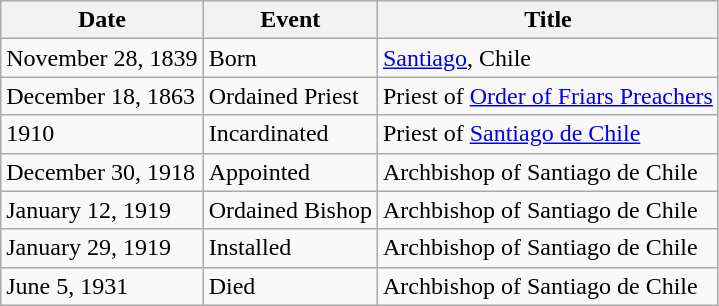<table class="wikitable">
<tr>
<th scope="col">Date</th>
<th scope="col">Event</th>
<th scope="col">Title</th>
</tr>
<tr>
<td>November 28, 1839</td>
<td>Born</td>
<td><a href='#'>Santiago</a>, Chile</td>
</tr>
<tr>
<td>December 18, 1863</td>
<td>Ordained Priest</td>
<td>Priest of <a href='#'>Order of Friars Preachers</a></td>
</tr>
<tr>
<td>1910</td>
<td>Incardinated</td>
<td>Priest of <a href='#'>Santiago de Chile</a></td>
</tr>
<tr>
<td>December 30, 1918</td>
<td>Appointed</td>
<td>Archbishop of Santiago de Chile</td>
</tr>
<tr>
<td>January 12, 1919</td>
<td>Ordained Bishop</td>
<td>Archbishop of Santiago de Chile</td>
</tr>
<tr>
<td>January 29, 1919</td>
<td>Installed</td>
<td>Archbishop of Santiago de Chile</td>
</tr>
<tr>
<td>June 5, 1931</td>
<td>Died</td>
<td>Archbishop of Santiago de Chile</td>
</tr>
</table>
